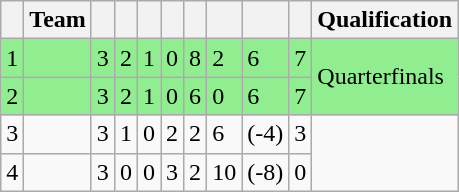<table class="wikitable">
<tr>
<th></th>
<th>Team</th>
<th></th>
<th></th>
<th></th>
<th></th>
<th></th>
<th></th>
<th></th>
<th></th>
<th>Qualification</th>
</tr>
<tr bgcolor=lightgreen>
<td>1</td>
<td></td>
<td>3</td>
<td>2</td>
<td>1</td>
<td>0</td>
<td>8</td>
<td>2</td>
<td>6</td>
<td>7</td>
<td rowspan=2>Quarterfinals</td>
</tr>
<tr bgcolor=lightgreen>
<td>2</td>
<td></td>
<td>3</td>
<td>2</td>
<td>1</td>
<td>0</td>
<td>6</td>
<td>0</td>
<td>6</td>
<td>7</td>
</tr>
<tr>
<td>3</td>
<td></td>
<td>3</td>
<td>1</td>
<td>0</td>
<td>2</td>
<td>2</td>
<td>6</td>
<td>(-4)</td>
<td>3</td>
<td rowspan=2></td>
</tr>
<tr>
<td>4</td>
<td></td>
<td>3</td>
<td>0</td>
<td>0</td>
<td>3</td>
<td>2</td>
<td>10</td>
<td>(-8)</td>
<td>0</td>
</tr>
</table>
